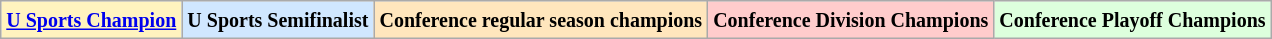<table class="wikitable">
<tr>
<td bgcolor="#FFF3BF"><small><strong><a href='#'>U Sports Champion</a> </strong></small></td>
<td bgcolor="#D0E7FF"><small><strong>U Sports Semifinalist</strong></small></td>
<td bgcolor="#FFE6BD"><small><strong>Conference regular season champions</strong></small></td>
<td bgcolor="#FFCCCC"><small><strong>Conference Division Champions</strong></small></td>
<td bgcolor="#ddffdd"><small><strong>Conference Playoff Champions</strong></small></td>
</tr>
</table>
